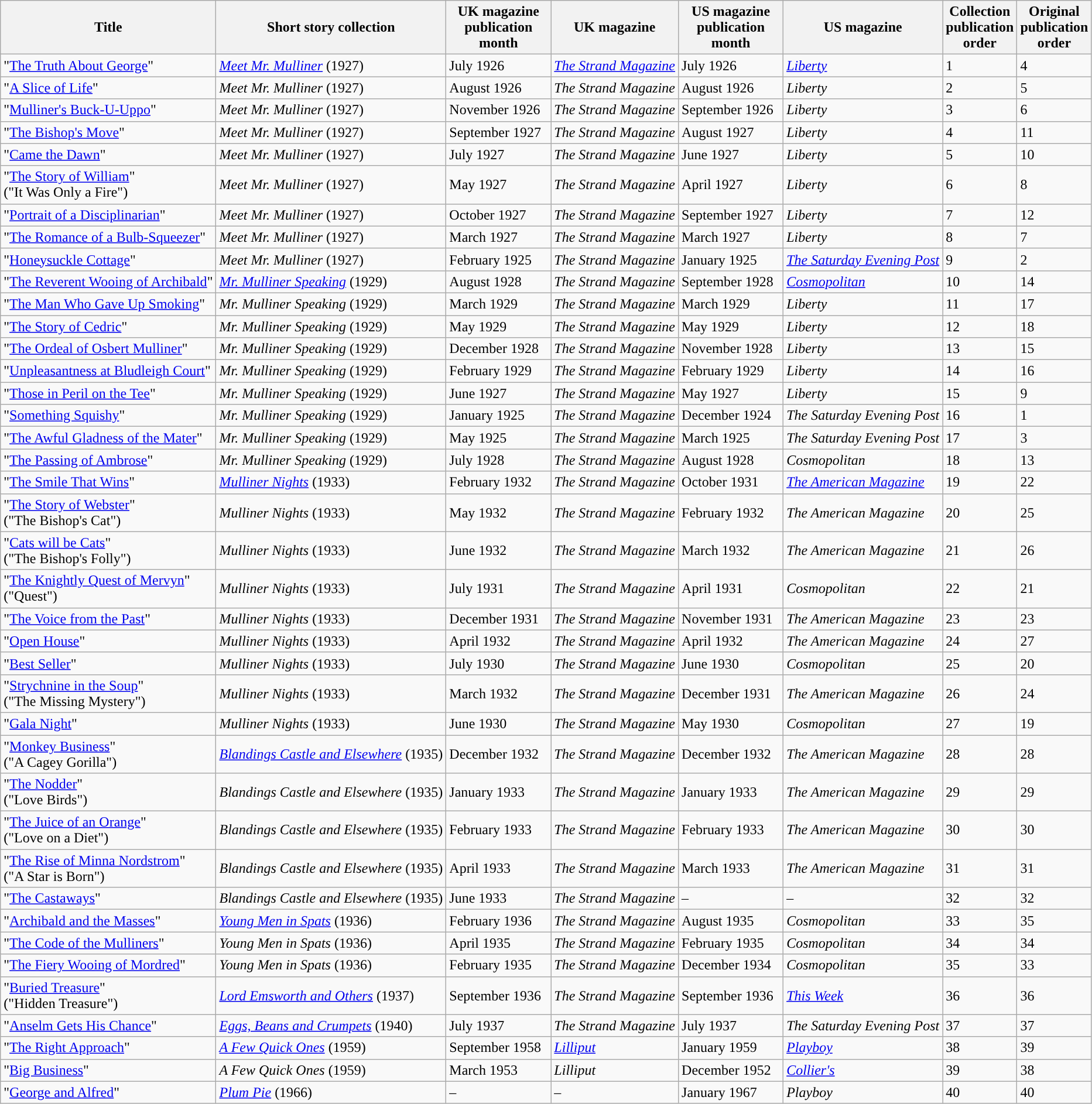<table class="wikitable sortable">
<tr>
<th>Title</th>
<th>Short story collection</th>
<th style="width: 7em;">UK magazine publication month</th>
<th>UK magazine</th>
<th style="width: 7em;">US magazine publication month</th>
<th>US magazine</th>
<th style="width: 1em;">Collection publication order</th>
<th style="width: 1em;">Original publication order</th>
</tr>
<tr>
<td>"<a href='#'>The Truth About George</a>"</td>
<td data-sort-value="1927"><em><a href='#'>Meet Mr. Mulliner</a></em> (1927)</td>
<td data-sort-value="1926-07">July 1926</td>
<td data-sort-value="Strand"><em><a href='#'>The Strand Magazine</a></em></td>
<td data-sort-value="1926-07">July 1926</td>
<td><em><a href='#'>Liberty</a></em></td>
<td>1</td>
<td>4</td>
</tr>
<tr>
<td>"<a href='#'>A Slice of Life</a>"</td>
<td data-sort-value="1927"><em>Meet Mr. Mulliner</em> (1927)</td>
<td data-sort-value="1926-08">August 1926</td>
<td data-sort-value="Strand"><em>The Strand Magazine</em></td>
<td data-sort-value="1926-08">August 1926</td>
<td><em>Liberty</em></td>
<td>2</td>
<td>5</td>
</tr>
<tr>
<td>"<a href='#'>Mulliner's Buck-U-Uppo</a>"</td>
<td data-sort-value="1927"><em>Meet Mr. Mulliner</em> (1927)</td>
<td data-sort-value="1926-11">November 1926</td>
<td data-sort-value="Strand"><em>The Strand Magazine</em></td>
<td data-sort-value="1926-09">September 1926</td>
<td><em>Liberty</em></td>
<td>3</td>
<td>6</td>
</tr>
<tr>
<td>"<a href='#'>The Bishop's Move</a>"</td>
<td data-sort-value="1927"><em>Meet Mr. Mulliner</em> (1927)</td>
<td data-sort-value="1927-09">September 1927</td>
<td data-sort-value="Strand"><em>The Strand Magazine</em></td>
<td data-sort-value="1927-08">August 1927</td>
<td><em>Liberty</em></td>
<td>4</td>
<td>11</td>
</tr>
<tr>
<td>"<a href='#'>Came the Dawn</a>"</td>
<td data-sort-value="1927"><em>Meet Mr. Mulliner</em> (1927)</td>
<td data-sort-value="1927-07">July 1927</td>
<td data-sort-value="Strand"><em>The Strand Magazine</em></td>
<td data-sort-value="1927-06">June 1927</td>
<td><em>Liberty</em></td>
<td>5</td>
<td>10</td>
</tr>
<tr>
<td>"<a href='#'>The Story of William</a>"<br>("It Was Only a Fire")</td>
<td data-sort-value="1927"><em>Meet Mr. Mulliner</em> (1927)</td>
<td data-sort-value="1927-05">May 1927</td>
<td data-sort-value="Strand"><em>The Strand Magazine</em></td>
<td data-sort-value="1927-04">April 1927</td>
<td><em>Liberty</em></td>
<td>6</td>
<td>8</td>
</tr>
<tr>
<td>"<a href='#'>Portrait of a Disciplinarian</a>"</td>
<td data-sort-value="1927"><em>Meet Mr. Mulliner</em> (1927)</td>
<td data-sort-value="1927-10">October 1927</td>
<td data-sort-value="Strand"><em>The Strand Magazine</em></td>
<td data-sort-value="1927-09">September 1927</td>
<td><em>Liberty</em></td>
<td>7</td>
<td>12</td>
</tr>
<tr>
<td>"<a href='#'>The Romance of a Bulb-Squeezer</a>"</td>
<td data-sort-value="1927"><em>Meet Mr. Mulliner</em> (1927)</td>
<td data-sort-value="1927-03">March 1927</td>
<td data-sort-value="Strand"><em>The Strand Magazine</em></td>
<td data-sort-value="1927-03">March 1927</td>
<td><em>Liberty</em></td>
<td>8</td>
<td>7</td>
</tr>
<tr>
<td>"<a href='#'>Honeysuckle Cottage</a>"</td>
<td data-sort-value="1927"><em>Meet Mr. Mulliner</em> (1927)</td>
<td data-sort-value="1925-02">February 1925</td>
<td data-sort-value="Strand"><em>The Strand Magazine</em></td>
<td data-sort-value="1925-01">January 1925</td>
<td data-sort-value="Saturday"><em><a href='#'>The Saturday Evening Post</a></em></td>
<td>9</td>
<td>2</td>
</tr>
<tr>
<td>"<a href='#'>The Reverent Wooing of Archibald</a>"</td>
<td data-sort-value="1929"><em><a href='#'>Mr. Mulliner Speaking</a></em> (1929)</td>
<td data-sort-value="1928-08">August 1928</td>
<td data-sort-value="Strand"><em>The Strand Magazine</em></td>
<td data-sort-value="1928-09">September 1928</td>
<td><em><a href='#'>Cosmopolitan</a></em></td>
<td>10</td>
<td>14</td>
</tr>
<tr>
<td>"<a href='#'>The Man Who Gave Up Smoking</a>"</td>
<td data-sort-value="1929"><em>Mr. Mulliner Speaking</em> (1929)</td>
<td data-sort-value="1929-03">March 1929</td>
<td data-sort-value="Strand"><em>The Strand Magazine</em></td>
<td data-sort-value="1929-03">March 1929</td>
<td><em>Liberty</em></td>
<td>11</td>
<td>17</td>
</tr>
<tr>
<td>"<a href='#'>The Story of Cedric</a>"</td>
<td data-sort-value="1929"><em>Mr. Mulliner Speaking</em> (1929)</td>
<td data-sort-value="1929-05">May 1929</td>
<td data-sort-value="Strand"><em>The Strand Magazine</em></td>
<td data-sort-value="1929-05">May 1929</td>
<td><em>Liberty</em></td>
<td>12</td>
<td>18</td>
</tr>
<tr>
<td>"<a href='#'>The Ordeal of Osbert Mulliner</a>"</td>
<td data-sort-value="1929"><em>Mr. Mulliner Speaking</em> (1929)</td>
<td data-sort-value="1928-12">December 1928</td>
<td data-sort-value="Strand"><em>The Strand Magazine</em></td>
<td data-sort-value="1928-11">November 1928</td>
<td><em>Liberty</em></td>
<td>13</td>
<td>15</td>
</tr>
<tr>
<td>"<a href='#'>Unpleasantness at Bludleigh Court</a>"</td>
<td data-sort-value="1929"><em>Mr. Mulliner Speaking</em> (1929)</td>
<td data-sort-value="1929-02">February 1929</td>
<td data-sort-value="Strand"><em>The Strand Magazine</em></td>
<td data-sort-value="1929-02">February 1929</td>
<td><em>Liberty</em></td>
<td>14</td>
<td>16</td>
</tr>
<tr>
<td>"<a href='#'>Those in Peril on the Tee</a>"</td>
<td data-sort-value="1929"><em>Mr. Mulliner Speaking</em> (1929)</td>
<td data-sort-value="1927-06">June 1927</td>
<td data-sort-value="Strand"><em>The Strand Magazine</em></td>
<td data-sort-value="1927-05">May 1927</td>
<td><em>Liberty</em></td>
<td>15</td>
<td>9</td>
</tr>
<tr>
<td>"<a href='#'>Something Squishy</a>"</td>
<td data-sort-value="1929"><em>Mr. Mulliner Speaking</em> (1929)</td>
<td data-sort-value="1925-01">January 1925</td>
<td data-sort-value="Strand"><em>The Strand Magazine</em></td>
<td data-sort-value="1924-12">December 1924</td>
<td data-sort-value="Saturday"><em>The Saturday Evening Post</em></td>
<td>16</td>
<td>1</td>
</tr>
<tr>
<td>"<a href='#'>The Awful Gladness of the Mater</a>"</td>
<td data-sort-value="1929"><em>Mr. Mulliner Speaking</em> (1929)</td>
<td data-sort-value="1925-05">May 1925</td>
<td data-sort-value="Strand"><em>The Strand Magazine</em></td>
<td data-sort-value="1925-03">March 1925</td>
<td data-sort-value="Saturday"><em>The Saturday Evening Post</em></td>
<td>17</td>
<td>3</td>
</tr>
<tr>
<td>"<a href='#'>The Passing of Ambrose</a>"</td>
<td data-sort-value="1929"><em>Mr. Mulliner Speaking</em> (1929)</td>
<td data-sort-value="1928-07">July 1928</td>
<td data-sort-value="Strand"><em>The Strand Magazine</em></td>
<td data-sort-value="1928-08">August 1928</td>
<td><em>Cosmopolitan</em></td>
<td>18</td>
<td>13</td>
</tr>
<tr>
<td>"<a href='#'>The Smile That Wins</a>"</td>
<td data-sort-value="1933"><em><a href='#'>Mulliner Nights</a></em> (1933)</td>
<td data-sort-value="1932-02">February 1932</td>
<td data-sort-value="Strand"><em>The Strand Magazine</em></td>
<td data-sort-value="1931-10">October 1931</td>
<td data-sort-value="American"><em><a href='#'>The American Magazine</a></em></td>
<td>19</td>
<td>22</td>
</tr>
<tr>
<td>"<a href='#'>The Story of Webster</a>"<br>("The Bishop's Cat")</td>
<td data-sort-value="1933"><em>Mulliner Nights</em> (1933)</td>
<td data-sort-value="1932-05">May 1932</td>
<td data-sort-value="Strand"><em>The Strand Magazine</em></td>
<td data-sort-value="1932-02">February 1932</td>
<td data-sort-value="American"><em>The American Magazine</em></td>
<td>20</td>
<td>25</td>
</tr>
<tr>
<td>"<a href='#'>Cats will be Cats</a>"<br>("The Bishop's Folly")</td>
<td data-sort-value="1933"><em>Mulliner Nights</em> (1933)</td>
<td data-sort-value="1932-06">June 1932</td>
<td data-sort-value="Strand"><em>The Strand Magazine</em></td>
<td data-sort-value="1932-03">March 1932</td>
<td data-sort-value="American"><em>The American Magazine</em></td>
<td>21</td>
<td>26</td>
</tr>
<tr>
<td>"<a href='#'>The Knightly Quest of Mervyn</a>"<br>("Quest")</td>
<td data-sort-value="1933"><em>Mulliner Nights</em> (1933)</td>
<td data-sort-value="1931-07">July 1931</td>
<td data-sort-value="Strand"><em>The Strand Magazine</em></td>
<td data-sort-value="1931-04">April 1931</td>
<td><em>Cosmopolitan</em></td>
<td>22</td>
<td>21</td>
</tr>
<tr>
<td>"<a href='#'>The Voice from the Past</a>"</td>
<td data-sort-value="1933"><em>Mulliner Nights</em> (1933)</td>
<td data-sort-value="1931-12">December 1931</td>
<td data-sort-value="Strand"><em>The Strand Magazine</em></td>
<td data-sort-value="1931-11">November 1931</td>
<td data-sort-value="American"><em>The American Magazine</em></td>
<td>23</td>
<td>23</td>
</tr>
<tr>
<td>"<a href='#'>Open House</a>"</td>
<td data-sort-value="1933"><em>Mulliner Nights</em> (1933)</td>
<td data-sort-value="1932-04">April 1932</td>
<td data-sort-value="Strand"><em>The Strand Magazine</em></td>
<td data-sort-value="1932-04">April 1932</td>
<td data-sort-value="American"><em>The American Magazine</em></td>
<td>24</td>
<td>27</td>
</tr>
<tr>
<td>"<a href='#'>Best Seller</a>"</td>
<td data-sort-value="1933"><em>Mulliner Nights</em> (1933)</td>
<td data-sort-value="1930-07">July 1930</td>
<td data-sort-value="Strand"><em>The Strand Magazine</em></td>
<td data-sort-value="1930-06">June 1930</td>
<td><em>Cosmopolitan</em></td>
<td>25</td>
<td>20</td>
</tr>
<tr>
<td>"<a href='#'>Strychnine in the Soup</a>"<br>("The Missing Mystery")</td>
<td data-sort-value="1933"><em>Mulliner Nights</em> (1933)</td>
<td data-sort-value="1932-03">March 1932</td>
<td data-sort-value="Strand"><em>The Strand Magazine</em></td>
<td data-sort-value="1931-12">December 1931</td>
<td data-sort-value="American"><em>The American Magazine</em></td>
<td>26</td>
<td>24</td>
</tr>
<tr>
<td>"<a href='#'>Gala Night</a>"</td>
<td data-sort-value="1933"><em>Mulliner Nights</em> (1933)</td>
<td data-sort-value="1930-06">June 1930</td>
<td data-sort-value="Strand"><em>The Strand Magazine</em></td>
<td data-sort-value="1930-05">May 1930</td>
<td><em>Cosmopolitan</em></td>
<td>27</td>
<td>19</td>
</tr>
<tr>
<td>"<a href='#'>Monkey Business</a>"<br>("A Cagey Gorilla")</td>
<td data-sort-value="1935"><em><a href='#'>Blandings Castle and Elsewhere</a></em> (1935)</td>
<td data-sort-value="1932-12">December 1932</td>
<td data-sort-value="Strand"><em>The Strand Magazine</em></td>
<td data-sort-value="1932-12">December 1932</td>
<td data-sort-value="American"><em>The American Magazine</em></td>
<td>28</td>
<td>28</td>
</tr>
<tr>
<td>"<a href='#'>The Nodder</a>"<br>("Love Birds")</td>
<td data-sort-value="1935"><em>Blandings Castle and Elsewhere</em> (1935)</td>
<td data-sort-value="1933-01">January 1933</td>
<td data-sort-value="Strand"><em>The Strand Magazine</em></td>
<td data-sort-value="1933-01">January 1933</td>
<td data-sort-value="American"><em>The American Magazine</em></td>
<td>29</td>
<td>29</td>
</tr>
<tr>
<td>"<a href='#'>The Juice of an Orange</a>"<br>("Love on a Diet")</td>
<td data-sort-value="1935"><em>Blandings Castle and Elsewhere</em> (1935)</td>
<td data-sort-value="1933-02">February 1933</td>
<td data-sort-value="Strand"><em>The Strand Magazine</em></td>
<td data-sort-value="1933-02">February 1933</td>
<td data-sort-value="American"><em>The American Magazine</em></td>
<td>30</td>
<td>30</td>
</tr>
<tr>
<td>"<a href='#'>The Rise of Minna Nordstrom</a>"<br>("A Star is Born")</td>
<td data-sort-value="1935"><em>Blandings Castle and Elsewhere</em> (1935)</td>
<td data-sort-value="1933-04">April 1933</td>
<td data-sort-value="Strand"><em>The Strand Magazine</em></td>
<td data-sort-value="1933-03">March 1933</td>
<td data-sort-value="American"><em>The American Magazine</em></td>
<td>31</td>
<td>31</td>
</tr>
<tr>
<td>"<a href='#'>The Castaways</a>"</td>
<td data-sort-value="1935"><em>Blandings Castle and Elsewhere</em> (1935)</td>
<td data-sort-value="1933-06">June 1933</td>
<td data-sort-value="Strand"><em>The Strand Magazine</em></td>
<td data-sort-value="9999">–</td>
<td data-sort-value="zz">–</td>
<td>32</td>
<td>32</td>
</tr>
<tr>
<td>"<a href='#'>Archibald and the Masses</a>"</td>
<td data-sort-value="1936"><em><a href='#'>Young Men in Spats</a></em> (1936)</td>
<td data-sort-value="1936-02">February 1936</td>
<td data-sort-value="Strand"><em>The Strand Magazine</em></td>
<td data-sort-value="1935-08">August 1935</td>
<td><em>Cosmopolitan</em></td>
<td>33</td>
<td>35</td>
</tr>
<tr>
<td>"<a href='#'>The Code of the Mulliners</a>"</td>
<td data-sort-value="1936"><em>Young Men in Spats</em> (1936)</td>
<td data-sort-value="1935-04">April 1935</td>
<td data-sort-value="Strand"><em>The Strand Magazine</em></td>
<td data-sort-value="1935-02">February 1935</td>
<td><em>Cosmopolitan</em></td>
<td>34</td>
<td>34</td>
</tr>
<tr>
<td>"<a href='#'>The Fiery Wooing of Mordred</a>"</td>
<td data-sort-value="1936"><em>Young Men in Spats</em> (1936)</td>
<td data-sort-value="1935-02">February 1935</td>
<td data-sort-value="Strand"><em>The Strand Magazine</em></td>
<td data-sort-value="1934-12">December 1934</td>
<td><em>Cosmopolitan</em></td>
<td>35</td>
<td>33</td>
</tr>
<tr>
<td>"<a href='#'>Buried Treasure</a>"<br>("Hidden Treasure")</td>
<td data-sort-value="1937"><em><a href='#'>Lord Emsworth and Others</a></em> (1937)</td>
<td data-sort-value="1936-09">September 1936</td>
<td data-sort-value="Strand"><em>The Strand Magazine</em></td>
<td data-sort-value="1936-09">September 1936</td>
<td><em><a href='#'>This Week</a></em></td>
<td>36</td>
<td>36</td>
</tr>
<tr>
<td>"<a href='#'>Anselm Gets His Chance</a>"</td>
<td data-sort-value="1940"><em><a href='#'>Eggs, Beans and Crumpets</a></em> (1940)</td>
<td data-sort-value="1937-07">July 1937</td>
<td data-sort-value="Strand"><em>The Strand Magazine</em></td>
<td data-sort-value="1937-07">July 1937</td>
<td data-sort-value="Saturday"><em>The Saturday Evening Post</em></td>
<td>37</td>
<td>37</td>
</tr>
<tr>
<td>"<a href='#'>The Right Approach</a>"</td>
<td data-sort-value="1959"><em><a href='#'>A Few Quick Ones</a></em> (1959)</td>
<td data-sort-value="1958-09">September 1958</td>
<td><em><a href='#'>Lilliput</a></em></td>
<td data-sort-value="1959-01">January 1959</td>
<td><em><a href='#'>Playboy</a></em></td>
<td>38</td>
<td>39</td>
</tr>
<tr>
<td>"<a href='#'>Big Business</a>"</td>
<td data-sort-value="1959"><em>A Few Quick Ones</em> (1959)</td>
<td data-sort-value="1953-03">March 1953</td>
<td><em>Lilliput</em></td>
<td data-sort-value="1952-12">December 1952</td>
<td><em><a href='#'>Collier's</a></em></td>
<td>39</td>
<td>38</td>
</tr>
<tr>
<td>"<a href='#'>George and Alfred</a>"</td>
<td data-sort-value="1966"><em><a href='#'>Plum Pie</a></em> (1966)</td>
<td data-sort-value="9999">–</td>
<td data-sort-value="zz">–</td>
<td data-sort-value="1967-01">January 1967</td>
<td><em>Playboy</em></td>
<td>40</td>
<td>40</td>
</tr>
</table>
